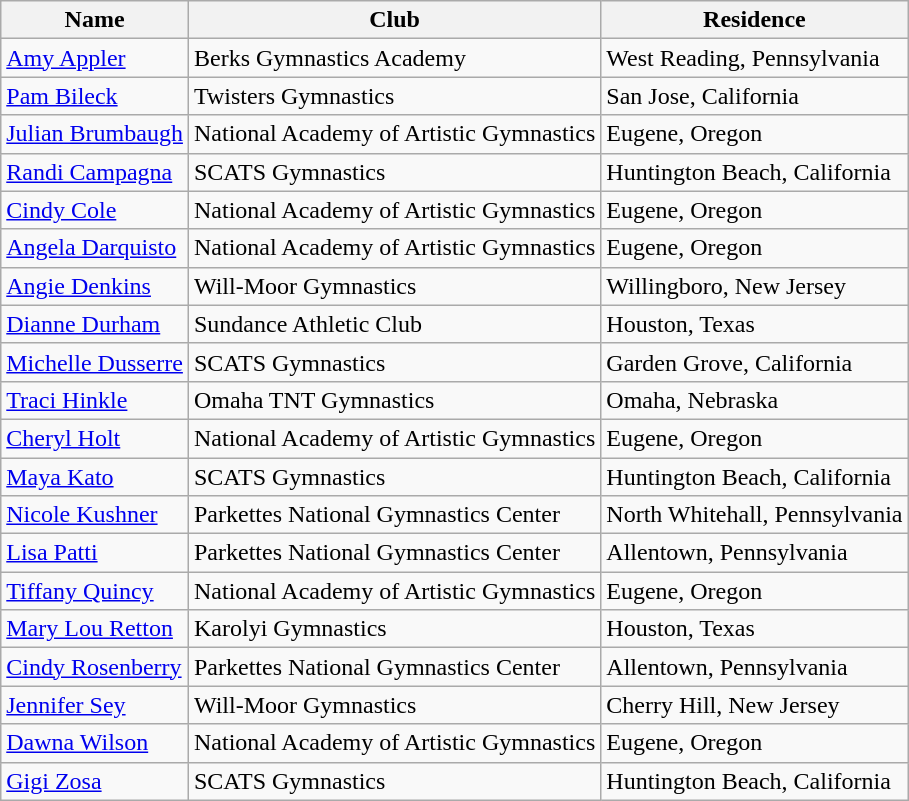<table class="wikitable">
<tr>
<th>Name</th>
<th>Club</th>
<th>Residence</th>
</tr>
<tr>
<td><a href='#'>Amy Appler</a></td>
<td>Berks Gymnastics Academy</td>
<td>West Reading, Pennsylvania</td>
</tr>
<tr>
<td><a href='#'>Pam Bileck</a></td>
<td>Twisters Gymnastics</td>
<td>San Jose, California</td>
</tr>
<tr>
<td><a href='#'>Julian Brumbaugh</a></td>
<td>National Academy of Artistic Gymnastics</td>
<td>Eugene, Oregon</td>
</tr>
<tr>
<td><a href='#'>Randi Campagna</a></td>
<td>SCATS Gymnastics</td>
<td>Huntington Beach, California</td>
</tr>
<tr>
<td><a href='#'>Cindy Cole</a></td>
<td>National Academy of Artistic Gymnastics</td>
<td>Eugene, Oregon</td>
</tr>
<tr>
<td><a href='#'>Angela Darquisto</a></td>
<td>National Academy of Artistic Gymnastics</td>
<td>Eugene, Oregon</td>
</tr>
<tr>
<td><a href='#'>Angie Denkins</a></td>
<td>Will-Moor Gymnastics</td>
<td>Willingboro, New Jersey</td>
</tr>
<tr>
<td><a href='#'>Dianne Durham</a></td>
<td>Sundance Athletic Club</td>
<td>Houston, Texas</td>
</tr>
<tr>
<td><a href='#'>Michelle Dusserre</a></td>
<td>SCATS Gymnastics</td>
<td>Garden Grove, California</td>
</tr>
<tr>
<td><a href='#'>Traci Hinkle</a></td>
<td>Omaha TNT Gymnastics</td>
<td>Omaha, Nebraska</td>
</tr>
<tr>
<td><a href='#'>Cheryl Holt</a></td>
<td>National Academy of Artistic Gymnastics</td>
<td>Eugene, Oregon</td>
</tr>
<tr>
<td><a href='#'>Maya Kato</a></td>
<td>SCATS Gymnastics</td>
<td>Huntington Beach, California</td>
</tr>
<tr>
<td><a href='#'>Nicole Kushner</a></td>
<td>Parkettes National Gymnastics Center</td>
<td>North Whitehall, Pennsylvania</td>
</tr>
<tr>
<td><a href='#'>Lisa Patti</a></td>
<td>Parkettes National Gymnastics Center</td>
<td>Allentown, Pennsylvania</td>
</tr>
<tr>
<td><a href='#'>Tiffany Quincy</a></td>
<td>National Academy of Artistic Gymnastics</td>
<td>Eugene, Oregon</td>
</tr>
<tr>
<td><a href='#'>Mary Lou Retton</a></td>
<td>Karolyi Gymnastics</td>
<td>Houston, Texas</td>
</tr>
<tr>
<td><a href='#'>Cindy Rosenberry</a></td>
<td>Parkettes National Gymnastics Center</td>
<td>Allentown, Pennsylvania</td>
</tr>
<tr>
<td><a href='#'>Jennifer Sey</a></td>
<td>Will-Moor Gymnastics</td>
<td>Cherry Hill, New Jersey</td>
</tr>
<tr>
<td><a href='#'>Dawna Wilson</a></td>
<td>National Academy of Artistic Gymnastics</td>
<td>Eugene, Oregon</td>
</tr>
<tr>
<td><a href='#'>Gigi Zosa</a></td>
<td>SCATS Gymnastics</td>
<td>Huntington Beach, California</td>
</tr>
</table>
